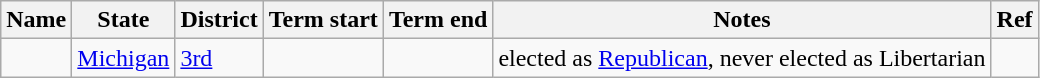<table class="wikitable">
<tr>
<th>Name</th>
<th>State</th>
<th>District</th>
<th>Term start</th>
<th>Term end</th>
<th>Notes</th>
<th>Ref</th>
</tr>
<tr>
<td></td>
<td><a href='#'>Michigan</a></td>
<td><a href='#'>3rd</a></td>
<td></td>
<td></td>
<td>elected as <a href='#'>Republican</a>, never elected as Libertarian</td>
<td></td>
</tr>
</table>
